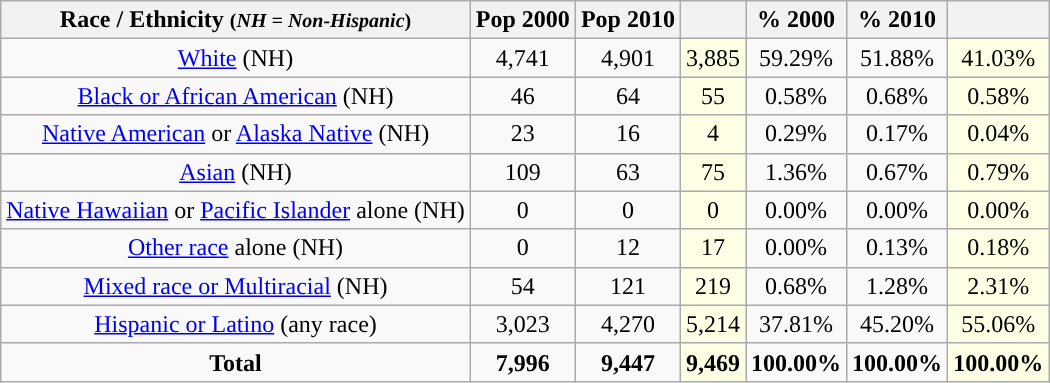<table class="wikitable" style="text-align:center;">
<tr>
<th>Race / Ethnicity <small>(<em>NH = Non-Hispanic</em>)</small></th>
<th>Pop 2000</th>
<th>Pop 2010</th>
<th></th>
<th>% 2000</th>
<th>% 2010</th>
<th></th>
</tr>
<tr>
<td><a href='#'>White</a> (NH)</td>
<td>4,741</td>
<td>4,901</td>
<td style='background: #ffffe6;'>3,885</td>
<td>59.29%</td>
<td>51.88%</td>
<td style='background: #ffffe6;'>41.03%</td>
</tr>
<tr>
<td><a href='#'>Black or African American</a> (NH)</td>
<td>46</td>
<td>64</td>
<td style='background: #ffffe6;'>55</td>
<td>0.58%</td>
<td>0.68%</td>
<td style='background: #ffffe6;'>0.58%</td>
</tr>
<tr>
<td><a href='#'>Native American</a> or <a href='#'>Alaska Native</a> (NH)</td>
<td>23</td>
<td>16</td>
<td style='background: #ffffe6;'>4</td>
<td>0.29%</td>
<td>0.17%</td>
<td style='background: #ffffe6;'>0.04%</td>
</tr>
<tr>
<td><a href='#'>Asian</a> (NH)</td>
<td>109</td>
<td>63</td>
<td style='background: #ffffe6;'>75</td>
<td>1.36%</td>
<td>0.67%</td>
<td style='background: #ffffe6;'>0.79%</td>
</tr>
<tr>
<td><a href='#'>Native Hawaiian</a> or <a href='#'>Pacific Islander</a> alone (NH)</td>
<td>0</td>
<td>0</td>
<td style='background: #ffffe6;'>0</td>
<td>0.00%</td>
<td>0.00%</td>
<td style='background: #ffffe6;'>0.00%</td>
</tr>
<tr>
<td><a href='#'>Other race</a> alone (NH)</td>
<td>0</td>
<td>12</td>
<td style='background: #ffffe6;'>17</td>
<td>0.00%</td>
<td>0.13%</td>
<td style='background: #ffffe6;'>0.18%</td>
</tr>
<tr>
<td><a href='#'>Mixed race or Multiracial</a> (NH)</td>
<td>54</td>
<td>121</td>
<td style='background: #ffffe6;'>219</td>
<td>0.68%</td>
<td>1.28%</td>
<td style='background: #ffffe6;'>2.31%</td>
</tr>
<tr>
<td><a href='#'>Hispanic or Latino</a> (any race)</td>
<td>3,023</td>
<td>4,270</td>
<td style='background: #ffffe6;'>5,214</td>
<td>37.81%</td>
<td>45.20%</td>
<td style='background: #ffffe6;'>55.06%</td>
</tr>
<tr>
<td><strong>Total</strong></td>
<td><strong>7,996</strong></td>
<td><strong>9,447</strong></td>
<td style='background: #ffffe6;'><strong>9,469</strong></td>
<td><strong>100.00%</strong></td>
<td><strong>100.00%</strong></td>
<td style='background: #ffffe6;'><strong>100.00%</strong></td>
</tr>
</table>
